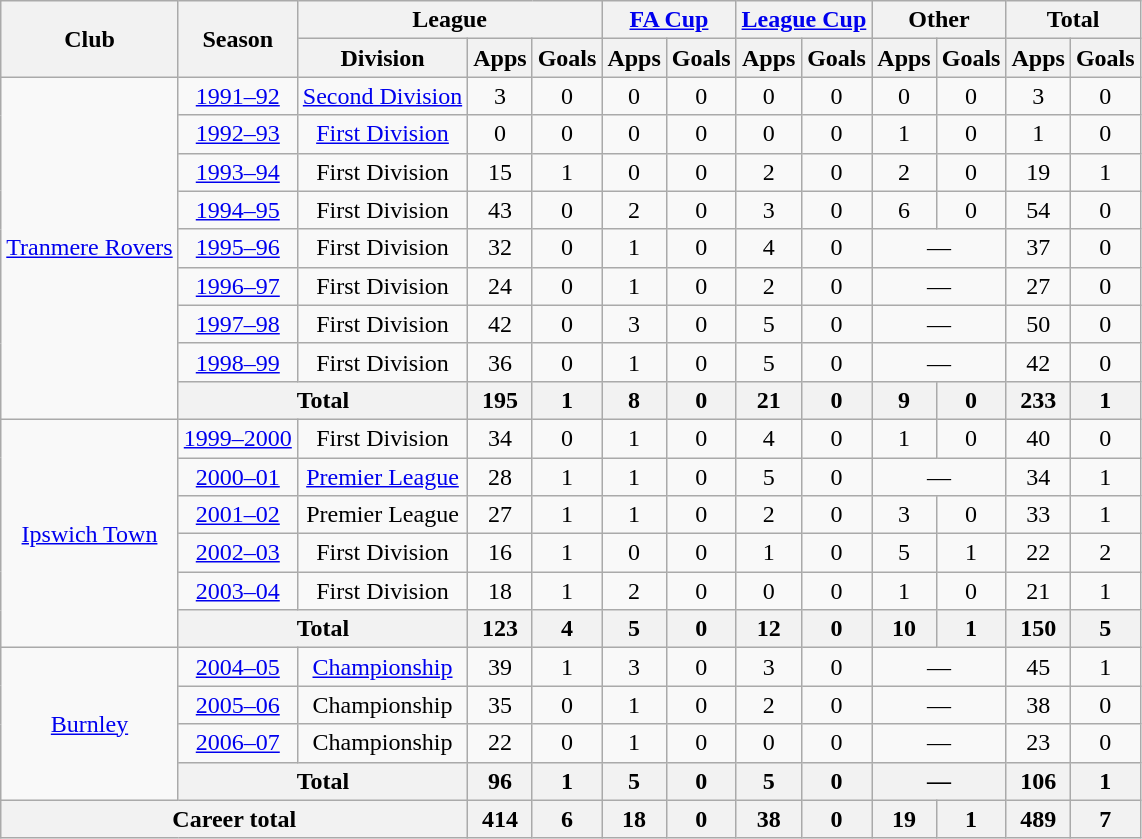<table class=wikitable style=text-align:center>
<tr>
<th rowspan="2">Club</th>
<th rowspan="2">Season</th>
<th colspan="3">League</th>
<th colspan="2"><a href='#'>FA Cup</a></th>
<th colspan="2"><a href='#'>League Cup</a></th>
<th colspan="2">Other</th>
<th colspan="2">Total</th>
</tr>
<tr>
<th>Division</th>
<th>Apps</th>
<th>Goals</th>
<th>Apps</th>
<th>Goals</th>
<th>Apps</th>
<th>Goals</th>
<th>Apps</th>
<th>Goals</th>
<th>Apps</th>
<th>Goals</th>
</tr>
<tr>
<td rowspan="9"><a href='#'>Tranmere Rovers</a></td>
<td><a href='#'>1991–92</a></td>
<td><a href='#'>Second Division</a></td>
<td>3</td>
<td>0</td>
<td>0</td>
<td>0</td>
<td>0</td>
<td>0</td>
<td>0</td>
<td>0</td>
<td>3</td>
<td>0</td>
</tr>
<tr>
<td><a href='#'>1992–93</a></td>
<td><a href='#'>First Division</a></td>
<td>0</td>
<td>0</td>
<td>0</td>
<td>0</td>
<td>0</td>
<td>0</td>
<td>1</td>
<td>0</td>
<td>1</td>
<td>0</td>
</tr>
<tr>
<td><a href='#'>1993–94</a></td>
<td>First Division</td>
<td>15</td>
<td>1</td>
<td>0</td>
<td>0</td>
<td>2</td>
<td>0</td>
<td>2</td>
<td>0</td>
<td>19</td>
<td>1</td>
</tr>
<tr>
<td><a href='#'>1994–95</a></td>
<td>First Division</td>
<td>43</td>
<td>0</td>
<td>2</td>
<td>0</td>
<td>3</td>
<td>0</td>
<td>6</td>
<td>0</td>
<td>54</td>
<td>0</td>
</tr>
<tr>
<td><a href='#'>1995–96</a></td>
<td>First Division</td>
<td>32</td>
<td>0</td>
<td>1</td>
<td>0</td>
<td>4</td>
<td>0</td>
<td colspan="2">—</td>
<td>37</td>
<td>0</td>
</tr>
<tr>
<td><a href='#'>1996–97</a></td>
<td>First Division</td>
<td>24</td>
<td>0</td>
<td>1</td>
<td>0</td>
<td>2</td>
<td>0</td>
<td colspan="2">—</td>
<td>27</td>
<td>0</td>
</tr>
<tr>
<td><a href='#'>1997–98</a></td>
<td>First Division</td>
<td>42</td>
<td>0</td>
<td>3</td>
<td>0</td>
<td>5</td>
<td>0</td>
<td colspan="2">—</td>
<td>50</td>
<td>0</td>
</tr>
<tr>
<td><a href='#'>1998–99</a></td>
<td>First Division</td>
<td>36</td>
<td>0</td>
<td>1</td>
<td>0</td>
<td>5</td>
<td>0</td>
<td colspan="2">—</td>
<td>42</td>
<td>0</td>
</tr>
<tr>
<th colspan="2">Total</th>
<th>195</th>
<th>1</th>
<th>8</th>
<th>0</th>
<th>21</th>
<th>0</th>
<th>9</th>
<th>0</th>
<th>233</th>
<th>1</th>
</tr>
<tr>
<td rowspan="6"><a href='#'>Ipswich Town</a></td>
<td><a href='#'>1999–2000</a></td>
<td>First Division</td>
<td>34</td>
<td>0</td>
<td>1</td>
<td>0</td>
<td>4</td>
<td>0</td>
<td>1</td>
<td>0</td>
<td>40</td>
<td>0</td>
</tr>
<tr>
<td><a href='#'>2000–01</a></td>
<td><a href='#'>Premier League</a></td>
<td>28</td>
<td>1</td>
<td>1</td>
<td>0</td>
<td>5</td>
<td>0</td>
<td colspan="2">—</td>
<td>34</td>
<td>1</td>
</tr>
<tr>
<td><a href='#'>2001–02</a></td>
<td>Premier League</td>
<td>27</td>
<td>1</td>
<td>1</td>
<td>0</td>
<td>2</td>
<td>0</td>
<td>3</td>
<td>0</td>
<td>33</td>
<td>1</td>
</tr>
<tr>
<td><a href='#'>2002–03</a></td>
<td>First Division</td>
<td>16</td>
<td>1</td>
<td>0</td>
<td>0</td>
<td>1</td>
<td>0</td>
<td>5</td>
<td>1</td>
<td>22</td>
<td>2</td>
</tr>
<tr>
<td><a href='#'>2003–04</a></td>
<td>First Division</td>
<td>18</td>
<td>1</td>
<td>2</td>
<td>0</td>
<td>0</td>
<td>0</td>
<td>1</td>
<td>0</td>
<td>21</td>
<td>1</td>
</tr>
<tr>
<th colspan="2">Total</th>
<th>123</th>
<th>4</th>
<th>5</th>
<th>0</th>
<th>12</th>
<th>0</th>
<th>10</th>
<th>1</th>
<th>150</th>
<th>5</th>
</tr>
<tr>
<td rowspan="4"><a href='#'>Burnley</a></td>
<td><a href='#'>2004–05</a></td>
<td><a href='#'>Championship</a></td>
<td>39</td>
<td>1</td>
<td>3</td>
<td>0</td>
<td>3</td>
<td>0</td>
<td colspan="2">—</td>
<td>45</td>
<td>1</td>
</tr>
<tr>
<td><a href='#'>2005–06</a></td>
<td>Championship</td>
<td>35</td>
<td>0</td>
<td>1</td>
<td>0</td>
<td>2</td>
<td>0</td>
<td colspan="2">—</td>
<td>38</td>
<td>0</td>
</tr>
<tr>
<td><a href='#'>2006–07</a></td>
<td>Championship</td>
<td>22</td>
<td>0</td>
<td>1</td>
<td>0</td>
<td>0</td>
<td>0</td>
<td colspan="2">—</td>
<td>23</td>
<td>0</td>
</tr>
<tr>
<th colspan="2">Total</th>
<th>96</th>
<th>1</th>
<th>5</th>
<th>0</th>
<th>5</th>
<th>0</th>
<th colspan="2">—</th>
<th>106</th>
<th>1</th>
</tr>
<tr>
<th colspan="3">Career total</th>
<th>414</th>
<th>6</th>
<th>18</th>
<th>0</th>
<th>38</th>
<th>0</th>
<th>19</th>
<th>1</th>
<th>489</th>
<th>7</th>
</tr>
</table>
